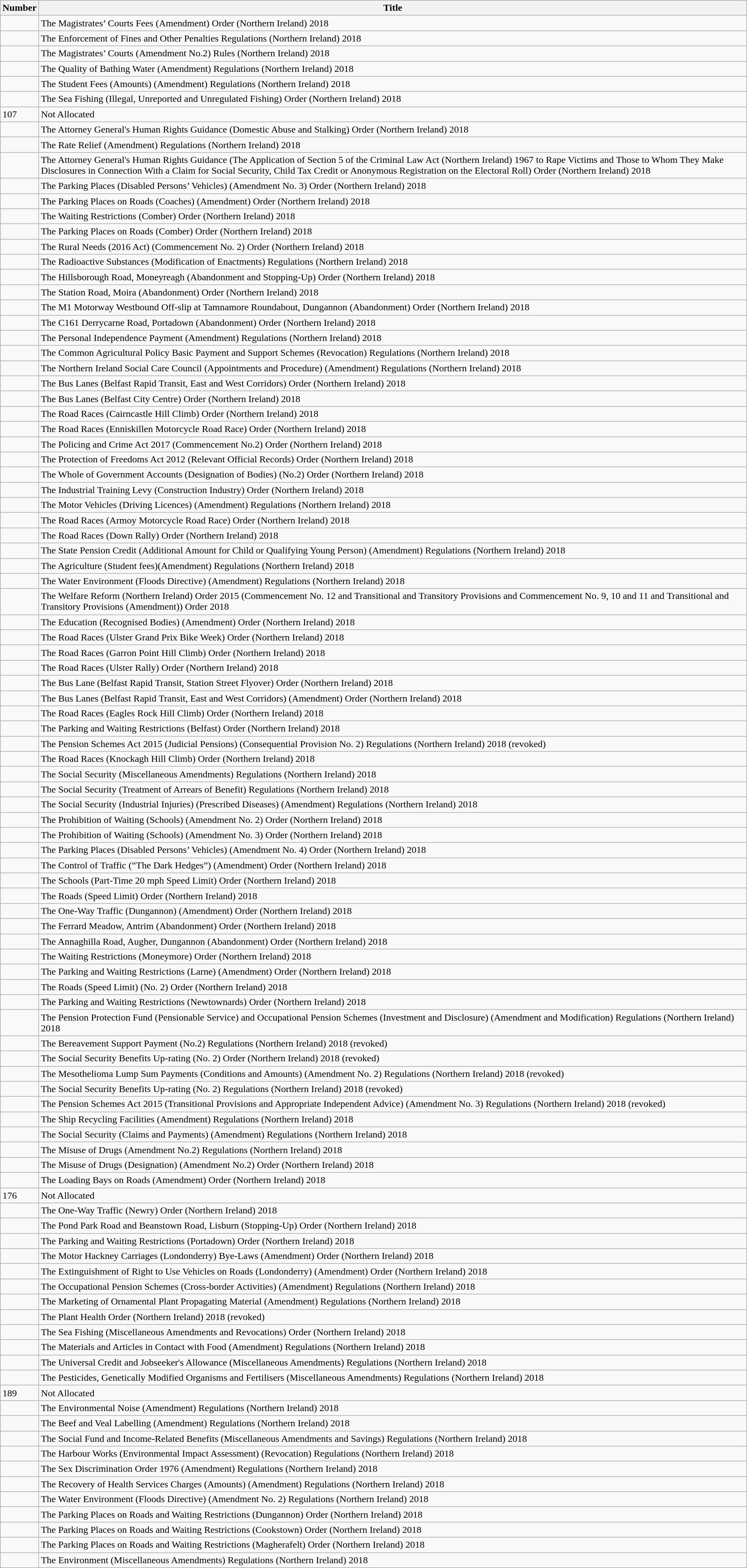<table class="wikitable collapsible">
<tr>
<th>Number</th>
<th>Title</th>
</tr>
<tr>
<td></td>
<td>The Magistrates’ Courts Fees (Amendment) Order (Northern Ireland) 2018</td>
</tr>
<tr>
<td></td>
<td>The Enforcement of Fines and Other Penalties Regulations (Northern Ireland) 2018</td>
</tr>
<tr>
<td></td>
<td>The Magistrates’ Courts (Amendment No.2) Rules (Northern Ireland) 2018</td>
</tr>
<tr>
<td></td>
<td>The Quality of Bathing Water (Amendment) Regulations (Northern Ireland) 2018</td>
</tr>
<tr>
<td></td>
<td>The Student Fees (Amounts) (Amendment) Regulations (Northern Ireland) 2018</td>
</tr>
<tr>
<td></td>
<td>The Sea Fishing (Illegal, Unreported and Unregulated Fishing) Order (Northern Ireland) 2018</td>
</tr>
<tr>
<td>107</td>
<td>Not Allocated</td>
</tr>
<tr>
<td></td>
<td>The Attorney General's Human Rights Guidance (Domestic Abuse and Stalking) Order (Northern Ireland) 2018</td>
</tr>
<tr>
<td></td>
<td>The Rate Relief (Amendment) Regulations (Northern Ireland) 2018</td>
</tr>
<tr>
<td></td>
<td>The Attorney General's Human Rights Guidance (The Application of Section 5 of the Criminal Law Act (Northern Ireland) 1967 to Rape Victims and Those to Whom They Make Disclosures in Connection With a Claim for Social Security, Child Tax Credit or Anonymous Registration on the Electoral Roll) Order (Northern Ireland) 2018</td>
</tr>
<tr>
<td></td>
<td>The Parking Places (Disabled Persons’ Vehicles) (Amendment No. 3) Order (Northern Ireland) 2018</td>
</tr>
<tr>
<td></td>
<td>The Parking Places on Roads (Coaches) (Amendment) Order (Northern Ireland) 2018</td>
</tr>
<tr>
<td></td>
<td>The Waiting Restrictions (Comber) Order (Northern Ireland) 2018</td>
</tr>
<tr>
<td></td>
<td>The Parking Places on Roads (Comber) Order (Northern Ireland) 2018</td>
</tr>
<tr>
<td></td>
<td>The Rural Needs (2016 Act) (Commencement No. 2) Order (Northern Ireland) 2018</td>
</tr>
<tr>
<td></td>
<td>The Radioactive Substances (Modification of Enactments) Regulations (Northern Ireland) 2018</td>
</tr>
<tr>
<td></td>
<td>The Hillsborough Road, Moneyreagh (Abandonment and Stopping-Up) Order (Northern Ireland) 2018</td>
</tr>
<tr>
<td></td>
<td>The Station Road, Moira (Abandonment) Order (Northern Ireland) 2018</td>
</tr>
<tr>
<td></td>
<td>The M1 Motorway Westbound Off-slip at Tamnamore Roundabout, Dungannon (Abandonment) Order (Northern Ireland) 2018</td>
</tr>
<tr>
<td></td>
<td>The C161 Derrycarne Road, Portadown (Abandonment) Order (Northern Ireland) 2018</td>
</tr>
<tr>
<td></td>
<td>The Personal Independence Payment (Amendment) Regulations (Northern Ireland) 2018</td>
</tr>
<tr>
<td></td>
<td>The Common Agricultural Policy Basic Payment and Support Schemes (Revocation) Regulations (Northern Ireland) 2018</td>
</tr>
<tr>
<td></td>
<td>The Northern Ireland Social Care Council (Appointments and Procedure) (Amendment) Regulations (Northern Ireland) 2018</td>
</tr>
<tr>
<td></td>
<td>The Bus Lanes (Belfast Rapid Transit, East and West Corridors) Order (Northern Ireland) 2018</td>
</tr>
<tr>
<td></td>
<td>The Bus Lanes (Belfast City Centre) Order (Northern Ireland) 2018</td>
</tr>
<tr>
<td></td>
<td>The Road Races (Cairncastle Hill Climb) Order (Northern Ireland) 2018</td>
</tr>
<tr>
<td></td>
<td>The Road Races (Enniskillen Motorcycle Road Race) Order (Northern Ireland) 2018</td>
</tr>
<tr>
<td></td>
<td>The Policing and Crime Act 2017 (Commencement No.2) Order (Northern Ireland) 2018</td>
</tr>
<tr>
<td></td>
<td>The Protection of Freedoms Act 2012 (Relevant Official Records) Order (Northern Ireland) 2018</td>
</tr>
<tr>
<td></td>
<td>The Whole of Government Accounts (Designation of Bodies) (No.2) Order (Northern Ireland) 2018</td>
</tr>
<tr>
<td></td>
<td>The Industrial Training Levy (Construction Industry) Order (Northern Ireland) 2018</td>
</tr>
<tr>
<td></td>
<td>The Motor Vehicles (Driving Licences) (Amendment) Regulations (Northern Ireland) 2018</td>
</tr>
<tr>
<td></td>
<td>The Road Races (Armoy Motorcycle Road Race) Order (Northern Ireland) 2018</td>
</tr>
<tr>
<td></td>
<td>The Road Races (Down Rally) Order (Northern Ireland) 2018</td>
</tr>
<tr>
<td></td>
<td>The State Pension Credit (Additional Amount for Child or Qualifying Young Person) (Amendment) Regulations (Northern Ireland) 2018</td>
</tr>
<tr>
<td></td>
<td>The Agriculture (Student fees)(Amendment) Regulations (Northern Ireland) 2018</td>
</tr>
<tr>
<td></td>
<td>The Water Environment (Floods Directive) (Amendment) Regulations (Northern Ireland) 2018</td>
</tr>
<tr>
<td></td>
<td>The Welfare Reform (Northern Ireland) Order 2015 (Commencement No. 12 and Transitional and Transitory Provisions and Commencement No. 9, 10 and 11 and Transitional and Transitory Provisions (Amendment)) Order 2018</td>
</tr>
<tr>
<td></td>
<td>The Education (Recognised Bodies) (Amendment) Order (Northern Ireland) 2018</td>
</tr>
<tr>
<td></td>
<td>The Road Races (Ulster Grand Prix Bike Week) Order (Northern Ireland) 2018</td>
</tr>
<tr>
<td></td>
<td>The Road Races (Garron Point Hill Climb) Order (Northern Ireland) 2018</td>
</tr>
<tr>
<td></td>
<td>The Road Races (Ulster Rally) Order (Northern Ireland) 2018</td>
</tr>
<tr>
<td></td>
<td>The Bus Lane (Belfast Rapid Transit, Station Street Flyover) Order (Northern Ireland) 2018</td>
</tr>
<tr>
<td></td>
<td>The Bus Lanes (Belfast Rapid Transit, East and West Corridors) (Amendment) Order (Northern Ireland) 2018</td>
</tr>
<tr>
<td></td>
<td>The Road Races (Eagles Rock Hill Climb) Order (Northern Ireland) 2018</td>
</tr>
<tr>
<td></td>
<td>The Parking and Waiting Restrictions (Belfast) Order (Northern Ireland) 2018</td>
</tr>
<tr>
<td></td>
<td>The Pension Schemes Act 2015 (Judicial Pensions) (Consequential Provision No. 2) Regulations (Northern Ireland) 2018 (revoked)</td>
</tr>
<tr>
<td></td>
<td>The Road Races (Knockagh Hill Climb) Order (Northern Ireland) 2018</td>
</tr>
<tr>
<td></td>
<td>The Social Security (Miscellaneous Amendments) Regulations (Northern Ireland) 2018</td>
</tr>
<tr>
<td></td>
<td>The Social Security (Treatment of Arrears of Benefit) Regulations (Northern Ireland) 2018</td>
</tr>
<tr>
<td></td>
<td>The Social Security (Industrial Injuries) (Prescribed Diseases) (Amendment) Regulations (Northern Ireland) 2018</td>
</tr>
<tr>
<td></td>
<td>The Prohibition of Waiting (Schools) (Amendment No. 2) Order (Northern Ireland) 2018</td>
</tr>
<tr>
<td></td>
<td>The Prohibition of Waiting (Schools) (Amendment No. 3) Order (Northern Ireland) 2018</td>
</tr>
<tr>
<td></td>
<td>The Parking Places (Disabled Persons’ Vehicles) (Amendment No. 4) Order (Northern Ireland) 2018</td>
</tr>
<tr>
<td></td>
<td>The Control of Traffic (“The Dark Hedges”) (Amendment) Order (Northern Ireland) 2018</td>
</tr>
<tr>
<td></td>
<td>The Schools (Part-Time 20 mph Speed Limit) Order (Northern Ireland) 2018</td>
</tr>
<tr>
<td></td>
<td>The Roads (Speed Limit) Order (Northern Ireland) 2018</td>
</tr>
<tr>
<td></td>
<td>The One-Way Traffic (Dungannon) (Amendment) Order (Northern Ireland) 2018</td>
</tr>
<tr>
<td></td>
<td>The Ferrard Meadow, Antrim (Abandonment) Order (Northern Ireland) 2018</td>
</tr>
<tr>
<td></td>
<td>The Annaghilla Road, Augher, Dungannon (Abandonment) Order (Northern Ireland) 2018</td>
</tr>
<tr>
<td></td>
<td>The Waiting Restrictions (Moneymore) Order (Northern Ireland) 2018</td>
</tr>
<tr>
<td></td>
<td>The Parking and Waiting Restrictions (Larne) (Amendment) Order (Northern Ireland) 2018</td>
</tr>
<tr>
<td></td>
<td>The Roads (Speed Limit) (No. 2) Order (Northern Ireland) 2018</td>
</tr>
<tr>
<td></td>
<td>The Parking and Waiting Restrictions (Newtownards) Order (Northern Ireland) 2018</td>
</tr>
<tr>
<td></td>
<td>The Pension Protection Fund (Pensionable Service) and Occupational Pension Schemes (Investment and Disclosure) (Amendment and Modification) Regulations (Northern Ireland) 2018</td>
</tr>
<tr>
<td></td>
<td>The Bereavement Support Payment (No.2) Regulations (Northern Ireland) 2018 (revoked)</td>
</tr>
<tr>
<td></td>
<td>The Social Security Benefits Up-rating (No. 2) Order (Northern Ireland) 2018 (revoked)</td>
</tr>
<tr>
<td></td>
<td>The Mesothelioma Lump Sum Payments (Conditions and Amounts) (Amendment No. 2) Regulations (Northern Ireland) 2018 (revoked)</td>
</tr>
<tr>
<td></td>
<td>The Social Security Benefits Up-rating (No. 2) Regulations (Northern Ireland) 2018 (revoked)</td>
</tr>
<tr>
<td></td>
<td>The Pension Schemes Act 2015 (Transitional Provisions and Appropriate Independent Advice) (Amendment No. 3) Regulations (Northern Ireland) 2018 (revoked)</td>
</tr>
<tr>
<td></td>
<td>The Ship Recycling Facilities (Amendment) Regulations (Northern Ireland) 2018</td>
</tr>
<tr>
<td></td>
<td>The Social Security (Claims and Payments) (Amendment) Regulations (Northern Ireland) 2018</td>
</tr>
<tr>
<td></td>
<td>The Misuse of Drugs (Amendment No.2) Regulations (Northern Ireland) 2018</td>
</tr>
<tr>
<td></td>
<td>The Misuse of Drugs (Designation) (Amendment No.2) Order (Northern Ireland) 2018</td>
</tr>
<tr>
<td></td>
<td>The Loading Bays on Roads (Amendment) Order (Northern Ireland) 2018</td>
</tr>
<tr>
<td>176</td>
<td>Not Allocated</td>
</tr>
<tr>
<td></td>
<td>The One-Way Traffic (Newry) Order (Northern Ireland) 2018</td>
</tr>
<tr>
<td></td>
<td>The Pond Park Road and Beanstown Road, Lisburn (Stopping-Up) Order (Northern Ireland) 2018</td>
</tr>
<tr>
<td></td>
<td>The Parking and Waiting Restrictions (Portadown) Order (Northern Ireland) 2018</td>
</tr>
<tr>
<td></td>
<td>The Motor Hackney Carriages (Londonderry) Bye-Laws (Amendment) Order (Northern Ireland) 2018</td>
</tr>
<tr>
<td></td>
<td>The Extinguishment of Right to Use Vehicles on Roads (Londonderry) (Amendment) Order (Northern Ireland) 2018</td>
</tr>
<tr>
<td></td>
<td>The Occupational Pension Schemes (Cross-border Activities) (Amendment) Regulations (Northern Ireland) 2018</td>
</tr>
<tr>
<td></td>
<td>The Marketing of Ornamental Plant Propagating Material (Amendment) Regulations (Northern Ireland) 2018</td>
</tr>
<tr>
<td></td>
<td>The Plant Health Order (Northern Ireland) 2018 (revoked)</td>
</tr>
<tr>
<td></td>
<td>The Sea Fishing (Miscellaneous Amendments and Revocations) Order (Northern Ireland) 2018</td>
</tr>
<tr>
<td></td>
<td>The Materials and Articles in Contact with Food (Amendment) Regulations (Northern Ireland) 2018</td>
</tr>
<tr>
<td></td>
<td>The Universal Credit and Jobseeker's Allowance (Miscellaneous Amendments) Regulations (Northern Ireland) 2018</td>
</tr>
<tr>
<td></td>
<td>The Pesticides, Genetically Modified Organisms and Fertilisers (Miscellaneous Amendments) Regulations (Northern Ireland) 2018</td>
</tr>
<tr>
<td>189</td>
<td>Not Allocated</td>
</tr>
<tr>
<td></td>
<td>The Environmental Noise (Amendment) Regulations (Northern Ireland) 2018</td>
</tr>
<tr>
<td></td>
<td>The Beef and Veal Labelling (Amendment) Regulations (Northern Ireland) 2018</td>
</tr>
<tr>
<td></td>
<td>The Social Fund and Income-Related Benefits (Miscellaneous Amendments and Savings) Regulations (Northern Ireland) 2018</td>
</tr>
<tr>
<td></td>
<td>The Harbour Works (Environmental Impact Assessment) (Revocation) Regulations (Northern Ireland) 2018</td>
</tr>
<tr>
<td></td>
<td>The Sex Discrimination Order 1976 (Amendment) Regulations (Northern Ireland) 2018</td>
</tr>
<tr>
<td></td>
<td>The Recovery of Health Services Charges (Amounts) (Amendment) Regulations (Northern Ireland) 2018</td>
</tr>
<tr>
<td></td>
<td>The Water Environment (Floods Directive) (Amendment No. 2) Regulations (Northern Ireland) 2018</td>
</tr>
<tr>
<td></td>
<td>The Parking Places on Roads and Waiting Restrictions (Dungannon) Order (Northern Ireland) 2018</td>
</tr>
<tr>
<td></td>
<td>The Parking Places on Roads and Waiting Restrictions (Cookstown) Order (Northern Ireland) 2018</td>
</tr>
<tr>
<td></td>
<td>The Parking Places on Roads and Waiting Restrictions (Magherafelt) Order (Northern Ireland) 2018</td>
</tr>
<tr>
<td></td>
<td>The Environment (Miscellaneous Amendments) Regulations (Northern Ireland) 2018</td>
</tr>
</table>
